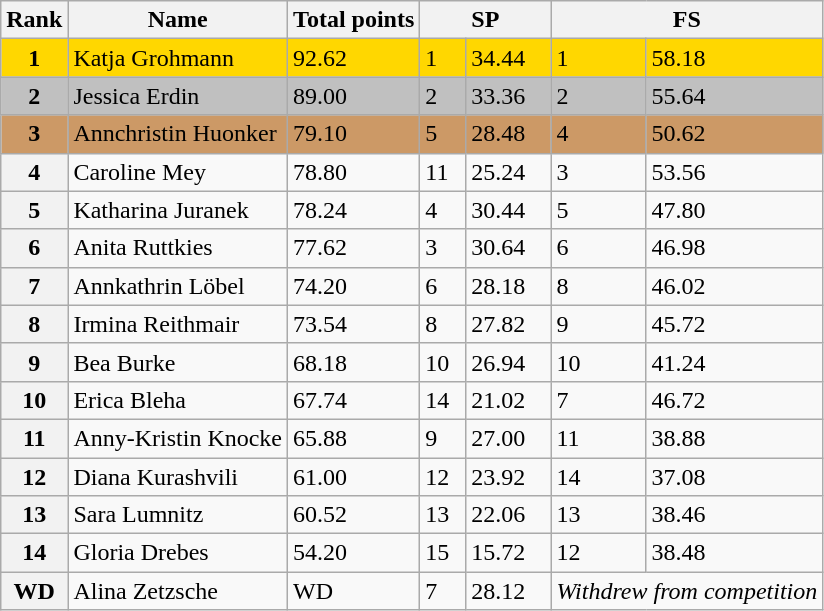<table class="wikitable">
<tr>
<th>Rank</th>
<th>Name</th>
<th>Total points</th>
<th colspan="2" width="80px">SP</th>
<th colspan="2" width="80px">FS</th>
</tr>
<tr bgcolor="gold">
<td align="center"><strong>1</strong></td>
<td>Katja Grohmann</td>
<td>92.62</td>
<td>1</td>
<td>34.44</td>
<td>1</td>
<td>58.18</td>
</tr>
<tr bgcolor="silver">
<td align="center"><strong>2</strong></td>
<td>Jessica Erdin</td>
<td>89.00</td>
<td>2</td>
<td>33.36</td>
<td>2</td>
<td>55.64</td>
</tr>
<tr bgcolor="cc9966">
<td align="center"><strong>3</strong></td>
<td>Annchristin Huonker</td>
<td>79.10</td>
<td>5</td>
<td>28.48</td>
<td>4</td>
<td>50.62</td>
</tr>
<tr>
<th>4</th>
<td>Caroline Mey</td>
<td>78.80</td>
<td>11</td>
<td>25.24</td>
<td>3</td>
<td>53.56</td>
</tr>
<tr>
<th>5</th>
<td>Katharina Juranek</td>
<td>78.24</td>
<td>4</td>
<td>30.44</td>
<td>5</td>
<td>47.80</td>
</tr>
<tr>
<th>6</th>
<td>Anita Ruttkies</td>
<td>77.62</td>
<td>3</td>
<td>30.64</td>
<td>6</td>
<td>46.98</td>
</tr>
<tr>
<th>7</th>
<td>Annkathrin Löbel</td>
<td>74.20</td>
<td>6</td>
<td>28.18</td>
<td>8</td>
<td>46.02</td>
</tr>
<tr>
<th>8</th>
<td>Irmina Reithmair</td>
<td>73.54</td>
<td>8</td>
<td>27.82</td>
<td>9</td>
<td>45.72</td>
</tr>
<tr>
<th>9</th>
<td>Bea Burke</td>
<td>68.18</td>
<td>10</td>
<td>26.94</td>
<td>10</td>
<td>41.24</td>
</tr>
<tr>
<th>10</th>
<td>Erica Bleha</td>
<td>67.74</td>
<td>14</td>
<td>21.02</td>
<td>7</td>
<td>46.72</td>
</tr>
<tr>
<th>11</th>
<td>Anny-Kristin Knocke</td>
<td>65.88</td>
<td>9</td>
<td>27.00</td>
<td>11</td>
<td>38.88</td>
</tr>
<tr>
<th>12</th>
<td>Diana Kurashvili</td>
<td>61.00</td>
<td>12</td>
<td>23.92</td>
<td>14</td>
<td>37.08</td>
</tr>
<tr>
<th>13</th>
<td>Sara Lumnitz</td>
<td>60.52</td>
<td>13</td>
<td>22.06</td>
<td>13</td>
<td>38.46</td>
</tr>
<tr>
<th>14</th>
<td>Gloria Drebes</td>
<td>54.20</td>
<td>15</td>
<td>15.72</td>
<td>12</td>
<td>38.48</td>
</tr>
<tr>
<th>WD</th>
<td>Alina Zetzsche</td>
<td>WD</td>
<td>7</td>
<td>28.12</td>
<td colspan="2"><em>Withdrew from competition</em></td>
</tr>
</table>
